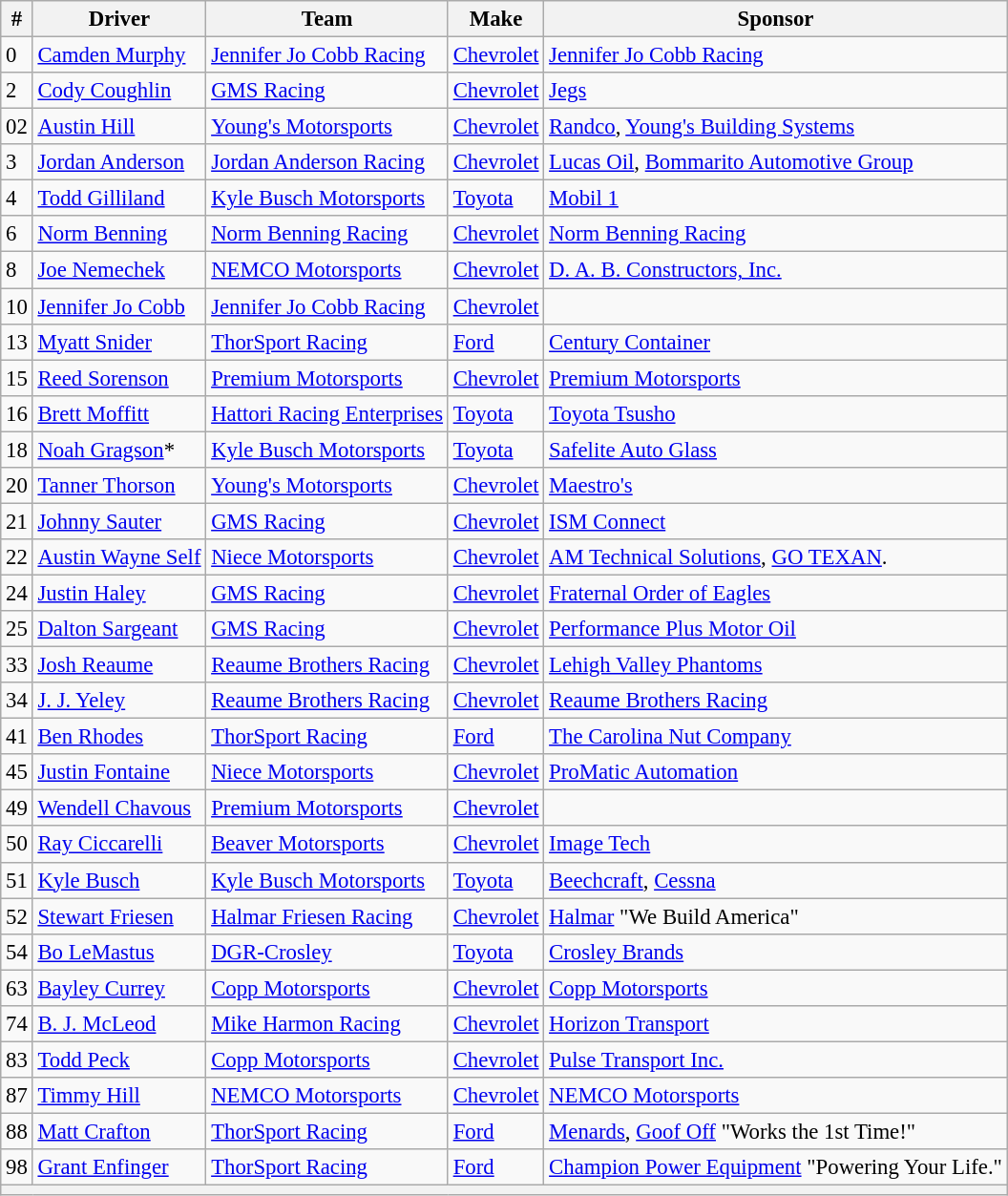<table class="wikitable" style="font-size:95%">
<tr>
<th>#</th>
<th>Driver</th>
<th>Team</th>
<th>Make</th>
<th>Sponsor</th>
</tr>
<tr>
<td>0</td>
<td><a href='#'>Camden Murphy</a></td>
<td><a href='#'>Jennifer Jo Cobb Racing</a></td>
<td><a href='#'>Chevrolet</a></td>
<td><a href='#'>Jennifer Jo Cobb Racing</a></td>
</tr>
<tr>
<td>2</td>
<td><a href='#'>Cody Coughlin</a></td>
<td><a href='#'>GMS Racing</a></td>
<td><a href='#'>Chevrolet</a></td>
<td><a href='#'>Jegs</a></td>
</tr>
<tr>
<td>02</td>
<td><a href='#'>Austin Hill</a></td>
<td><a href='#'>Young's Motorsports</a></td>
<td><a href='#'>Chevrolet</a></td>
<td><a href='#'>Randco</a>, <a href='#'>Young's Building Systems</a></td>
</tr>
<tr>
<td>3</td>
<td><a href='#'>Jordan Anderson</a></td>
<td><a href='#'>Jordan Anderson Racing</a></td>
<td><a href='#'>Chevrolet</a></td>
<td><a href='#'>Lucas Oil</a>, <a href='#'>Bommarito Automotive Group</a></td>
</tr>
<tr>
<td>4</td>
<td><a href='#'>Todd Gilliland</a></td>
<td><a href='#'>Kyle Busch Motorsports</a></td>
<td><a href='#'>Toyota</a></td>
<td><a href='#'>Mobil 1</a></td>
</tr>
<tr>
<td>6</td>
<td><a href='#'>Norm Benning</a></td>
<td><a href='#'>Norm Benning Racing</a></td>
<td><a href='#'>Chevrolet</a></td>
<td><a href='#'>Norm Benning Racing</a></td>
</tr>
<tr>
<td>8</td>
<td><a href='#'>Joe Nemechek</a></td>
<td><a href='#'>NEMCO Motorsports</a></td>
<td><a href='#'>Chevrolet</a></td>
<td><a href='#'>D. A. B. Constructors, Inc.</a></td>
</tr>
<tr>
<td>10</td>
<td><a href='#'>Jennifer Jo Cobb</a></td>
<td><a href='#'>Jennifer Jo Cobb Racing</a></td>
<td><a href='#'>Chevrolet</a></td>
<td></td>
</tr>
<tr>
<td>13</td>
<td><a href='#'>Myatt Snider</a></td>
<td><a href='#'>ThorSport Racing</a></td>
<td><a href='#'>Ford</a></td>
<td><a href='#'>Century Container</a></td>
</tr>
<tr>
<td>15</td>
<td><a href='#'>Reed Sorenson</a></td>
<td><a href='#'>Premium Motorsports</a></td>
<td><a href='#'>Chevrolet</a></td>
<td><a href='#'>Premium Motorsports</a></td>
</tr>
<tr>
<td>16</td>
<td><a href='#'>Brett Moffitt</a></td>
<td><a href='#'>Hattori Racing Enterprises</a></td>
<td><a href='#'>Toyota</a></td>
<td><a href='#'>Toyota Tsusho</a></td>
</tr>
<tr>
<td>18</td>
<td><a href='#'>Noah Gragson</a>*</td>
<td><a href='#'>Kyle Busch Motorsports</a></td>
<td><a href='#'>Toyota</a></td>
<td><a href='#'>Safelite Auto Glass</a></td>
</tr>
<tr>
<td>20</td>
<td><a href='#'>Tanner Thorson</a></td>
<td><a href='#'>Young's Motorsports</a></td>
<td><a href='#'>Chevrolet</a></td>
<td><a href='#'>Maestro's</a></td>
</tr>
<tr>
<td>21</td>
<td><a href='#'>Johnny Sauter</a></td>
<td><a href='#'>GMS Racing</a></td>
<td><a href='#'>Chevrolet</a></td>
<td><a href='#'>ISM Connect</a></td>
</tr>
<tr>
<td>22</td>
<td><a href='#'>Austin Wayne Self</a></td>
<td><a href='#'>Niece Motorsports</a></td>
<td><a href='#'>Chevrolet</a></td>
<td><a href='#'>AM Technical Solutions</a>, <a href='#'>GO TEXAN</a>.</td>
</tr>
<tr>
<td>24</td>
<td><a href='#'>Justin Haley</a></td>
<td><a href='#'>GMS Racing</a></td>
<td><a href='#'>Chevrolet</a></td>
<td><a href='#'>Fraternal Order of Eagles</a></td>
</tr>
<tr>
<td>25</td>
<td><a href='#'>Dalton Sargeant</a></td>
<td><a href='#'>GMS Racing</a></td>
<td><a href='#'>Chevrolet</a></td>
<td><a href='#'>Performance Plus Motor Oil</a></td>
</tr>
<tr>
<td>33</td>
<td><a href='#'>Josh Reaume</a></td>
<td><a href='#'>Reaume Brothers Racing</a></td>
<td><a href='#'>Chevrolet</a></td>
<td><a href='#'>Lehigh Valley Phantoms</a></td>
</tr>
<tr>
<td>34</td>
<td><a href='#'>J. J. Yeley</a></td>
<td><a href='#'>Reaume Brothers Racing</a></td>
<td><a href='#'>Chevrolet</a></td>
<td><a href='#'>Reaume Brothers Racing</a></td>
</tr>
<tr>
<td>41</td>
<td><a href='#'>Ben Rhodes</a></td>
<td><a href='#'>ThorSport Racing</a></td>
<td><a href='#'>Ford</a></td>
<td><a href='#'>The Carolina Nut Company</a></td>
</tr>
<tr>
<td>45</td>
<td><a href='#'>Justin Fontaine</a></td>
<td><a href='#'>Niece Motorsports</a></td>
<td><a href='#'>Chevrolet</a></td>
<td><a href='#'>ProMatic Automation</a></td>
</tr>
<tr>
<td>49</td>
<td><a href='#'>Wendell Chavous</a></td>
<td><a href='#'>Premium Motorsports</a></td>
<td><a href='#'>Chevrolet</a></td>
<td></td>
</tr>
<tr>
<td>50</td>
<td><a href='#'>Ray Ciccarelli</a></td>
<td><a href='#'>Beaver Motorsports</a></td>
<td><a href='#'>Chevrolet</a></td>
<td><a href='#'>Image Tech</a></td>
</tr>
<tr>
<td>51</td>
<td><a href='#'>Kyle Busch</a></td>
<td><a href='#'>Kyle Busch Motorsports</a></td>
<td><a href='#'>Toyota</a></td>
<td><a href='#'>Beechcraft</a>, <a href='#'>Cessna</a></td>
</tr>
<tr>
<td>52</td>
<td><a href='#'>Stewart Friesen</a></td>
<td><a href='#'>Halmar Friesen Racing</a></td>
<td><a href='#'>Chevrolet</a></td>
<td><a href='#'>Halmar</a> "We Build America"</td>
</tr>
<tr>
<td>54</td>
<td><a href='#'>Bo LeMastus</a></td>
<td><a href='#'>DGR-Crosley</a></td>
<td><a href='#'>Toyota</a></td>
<td><a href='#'>Crosley Brands</a></td>
</tr>
<tr>
<td>63</td>
<td><a href='#'>Bayley Currey</a></td>
<td><a href='#'>Copp Motorsports</a></td>
<td><a href='#'>Chevrolet</a></td>
<td><a href='#'>Copp Motorsports</a></td>
</tr>
<tr>
<td>74</td>
<td><a href='#'>B. J. McLeod</a></td>
<td><a href='#'>Mike Harmon Racing</a></td>
<td><a href='#'>Chevrolet</a></td>
<td><a href='#'>Horizon Transport</a></td>
</tr>
<tr>
<td>83</td>
<td><a href='#'>Todd Peck</a></td>
<td><a href='#'>Copp Motorsports</a></td>
<td><a href='#'>Chevrolet</a></td>
<td><a href='#'>Pulse Transport Inc.</a></td>
</tr>
<tr>
<td>87</td>
<td><a href='#'>Timmy Hill</a></td>
<td><a href='#'>NEMCO Motorsports</a></td>
<td><a href='#'>Chevrolet</a></td>
<td><a href='#'>NEMCO Motorsports</a></td>
</tr>
<tr>
<td>88</td>
<td><a href='#'>Matt Crafton</a></td>
<td><a href='#'>ThorSport Racing</a></td>
<td><a href='#'>Ford</a></td>
<td><a href='#'>Menards</a>, <a href='#'>Goof Off</a> "Works the 1st Time!"</td>
</tr>
<tr>
<td>98</td>
<td><a href='#'>Grant Enfinger</a></td>
<td><a href='#'>ThorSport Racing</a></td>
<td><a href='#'>Ford</a></td>
<td><a href='#'>Champion Power Equipment</a> "Powering Your Life."</td>
</tr>
<tr>
<th colspan="5"></th>
</tr>
</table>
